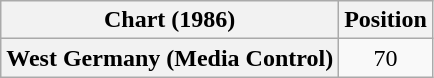<table class="wikitable plainrowheaders" style="text-align:center">
<tr>
<th scope="col">Chart (1986)</th>
<th scope="col">Position</th>
</tr>
<tr>
<th scope="row">West Germany (Media Control)</th>
<td>70</td>
</tr>
</table>
